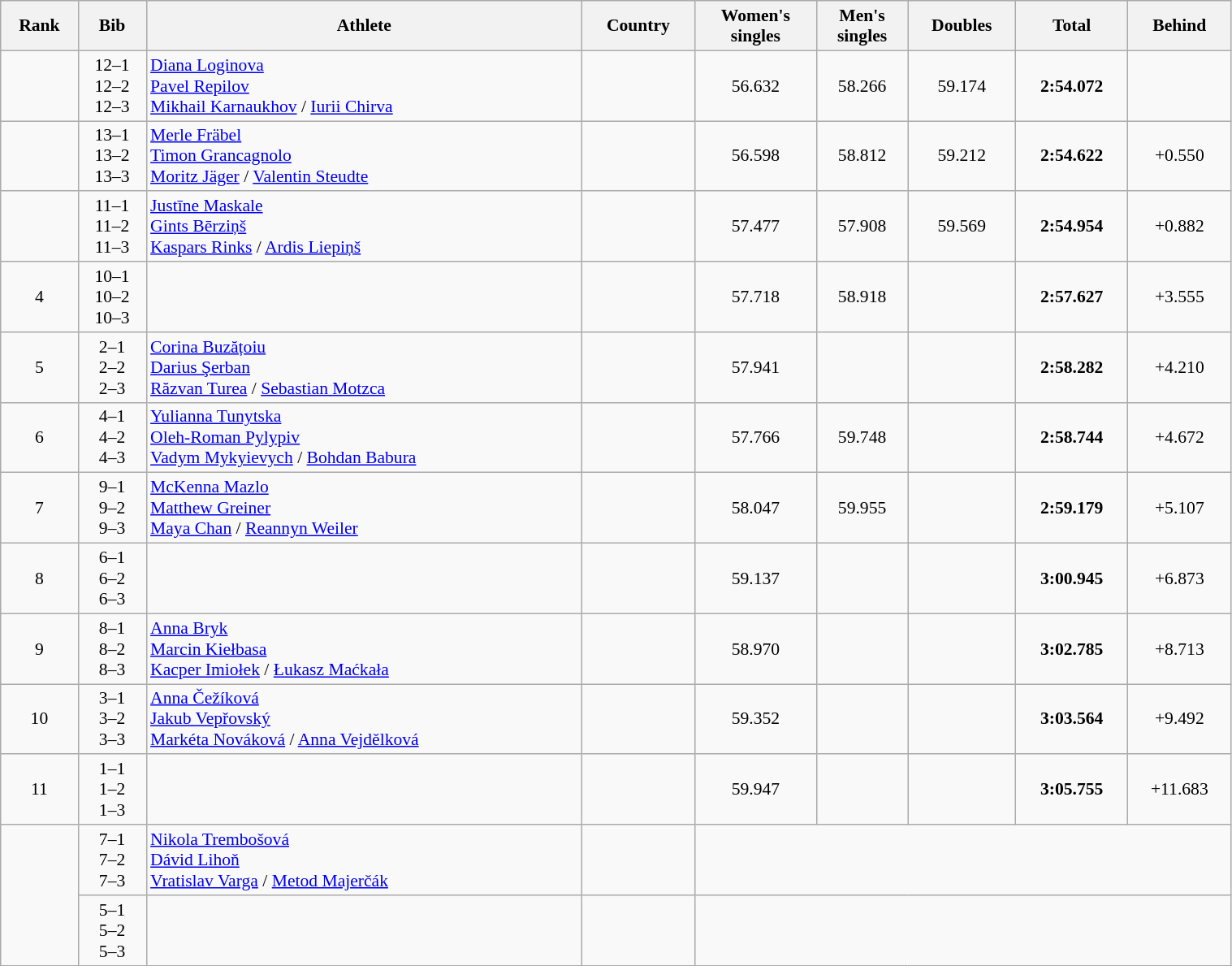<table class="wikitable sortable" width=80% style="text-align:center; font-size:90%">
<tr>
<th>Rank</th>
<th>Bib</th>
<th>Athlete</th>
<th>Country</th>
<th>Women's<br>singles</th>
<th>Men's<br>singles</th>
<th>Doubles</th>
<th>Total</th>
<th>Behind</th>
</tr>
<tr>
<td></td>
<td>12–1<br>12–2<br>12–3</td>
<td align=left><a href='#'>Diana Loginova</a><br><a href='#'>Pavel Repilov</a><br><a href='#'>Mikhail Karnaukhov</a> / <a href='#'>Iurii Chirva</a></td>
<td align=left></td>
<td>56.632</td>
<td>58.266</td>
<td>59.174</td>
<td><strong>2:54.072</strong></td>
<td></td>
</tr>
<tr>
<td></td>
<td>13–1<br>13–2<br>13–3</td>
<td align=left><a href='#'>Merle Fräbel</a><br><a href='#'>Timon Grancagnolo</a><br><a href='#'>Moritz Jäger</a> / <a href='#'>Valentin Steudte</a></td>
<td align=left></td>
<td>56.598</td>
<td>58.812</td>
<td>59.212</td>
<td><strong>2:54.622</strong></td>
<td>+0.550</td>
</tr>
<tr>
<td></td>
<td>11–1<br>11–2<br>11–3</td>
<td align=left><a href='#'>Justīne Maskale</a><br><a href='#'>Gints Bērziņš</a><br><a href='#'>Kaspars Rinks</a> / <a href='#'>Ardis Liepiņš</a></td>
<td align=left></td>
<td>57.477</td>
<td>57.908</td>
<td>59.569</td>
<td><strong>2:54.954</strong></td>
<td>+0.882</td>
</tr>
<tr>
<td>4</td>
<td>10–1<br>10–2<br>10–3</td>
<td align=left><br><br></td>
<td align=left></td>
<td>57.718</td>
<td>58.918</td>
<td></td>
<td><strong>2:57.627</strong></td>
<td>+3.555</td>
</tr>
<tr>
<td>5</td>
<td>2–1<br>2–2<br>2–3</td>
<td align=left><a href='#'>Corina Buzățoiu</a><br><a href='#'>Darius Şerban</a><br><a href='#'>Răzvan Turea</a> / <a href='#'>Sebastian Motzca</a></td>
<td align=left></td>
<td>57.941</td>
<td></td>
<td></td>
<td><strong>2:58.282</strong></td>
<td>+4.210</td>
</tr>
<tr>
<td>6</td>
<td>4–1<br>4–2<br>4–3</td>
<td align=left><a href='#'>Yulianna Tunytska</a><br><a href='#'>Oleh-Roman Pylypiv</a><br><a href='#'>Vadym Mykyievych</a> / <a href='#'>Bohdan Babura</a></td>
<td align=left></td>
<td>57.766</td>
<td>59.748</td>
<td></td>
<td><strong>2:58.744</strong></td>
<td>+4.672</td>
</tr>
<tr>
<td>7</td>
<td>9–1<br>9–2<br>9–3</td>
<td align=left><a href='#'>McKenna Mazlo</a><br><a href='#'>Matthew Greiner</a><br><a href='#'>Maya Chan</a> / <a href='#'>Reannyn Weiler</a></td>
<td align=left></td>
<td>58.047</td>
<td>59.955</td>
<td></td>
<td><strong>2:59.179</strong></td>
<td>+5.107</td>
</tr>
<tr>
<td>8</td>
<td>6–1<br>6–2<br>6–3</td>
<td align=left><br><br></td>
<td align=left></td>
<td>59.137</td>
<td></td>
<td></td>
<td><strong>3:00.945</strong></td>
<td>+6.873</td>
</tr>
<tr>
<td>9</td>
<td>8–1<br>8–2<br>8–3</td>
<td align=left><a href='#'>Anna Bryk</a><br><a href='#'>Marcin Kiełbasa</a><br><a href='#'>Kacper Imiołek</a> / <a href='#'>Łukasz Maćkała</a></td>
<td align=left></td>
<td>58.970</td>
<td></td>
<td></td>
<td><strong>3:02.785</strong></td>
<td>+8.713</td>
</tr>
<tr>
<td>10</td>
<td>3–1<br>3–2<br>3–3</td>
<td align=left><a href='#'>Anna Čežíková</a><br><a href='#'>Jakub Vepřovský</a><br><a href='#'>Markéta Nováková</a> / <a href='#'>Anna Vejdělková</a></td>
<td align=left></td>
<td>59.352</td>
<td></td>
<td></td>
<td><strong>3:03.564</strong></td>
<td>+9.492</td>
</tr>
<tr>
<td>11</td>
<td>1–1<br>1–2<br>1–3</td>
<td align=left><br><br></td>
<td align=left></td>
<td>59.947</td>
<td></td>
<td></td>
<td><strong>3:05.755</strong></td>
<td>+11.683</td>
</tr>
<tr>
<td rowspan=2></td>
<td>7–1<br>7–2<br>7–3</td>
<td align=left><a href='#'>Nikola Trembošová</a><br><a href='#'>Dávid Lihoň</a><br><a href='#'>Vratislav Varga</a> / <a href='#'>Metod Majerčák</a></td>
<td align=left></td>
<td colspan=5></td>
</tr>
<tr>
<td>5–1<br>5–2<br>5–3</td>
<td align=left><br><br></td>
<td align=left></td>
<td colspan=5></td>
</tr>
</table>
